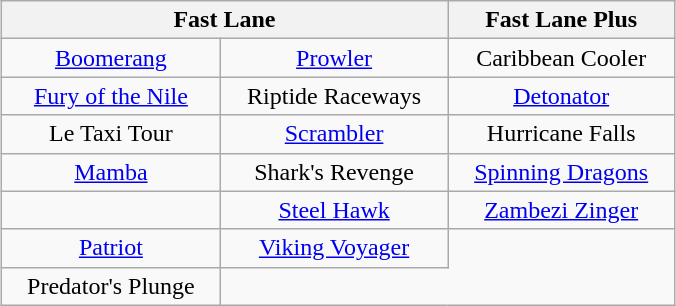<table class="wikitable" style="margin-left: 75px; width:450px; text-align: center">
<tr>
<th colspan="2">Fast Lane</th>
<th>Fast Lane Plus</th>
</tr>
<tr>
<td><a href='#'>Boomerang</a></td>
<td><a href='#'>Prowler</a></td>
<td>Caribbean Cooler</td>
</tr>
<tr>
<td><a href='#'>Fury of the Nile</a></td>
<td>Riptide Raceways</td>
<td><a href='#'>Detonator</a></td>
</tr>
<tr>
<td>Le Taxi Tour</td>
<td><a href='#'>Scrambler</a></td>
<td>Hurricane Falls</td>
</tr>
<tr>
<td><a href='#'>Mamba</a></td>
<td>Shark's Revenge</td>
<td><a href='#'>Spinning Dragons</a></td>
</tr>
<tr>
<td></td>
<td><a href='#'>Steel Hawk</a></td>
<td><a href='#'>Zambezi Zinger</a></td>
</tr>
<tr>
<td><a href='#'>Patriot</a></td>
<td><a href='#'>Viking Voyager</a></td>
</tr>
<tr>
<td>Predator's Plunge</td>
</tr>
</table>
